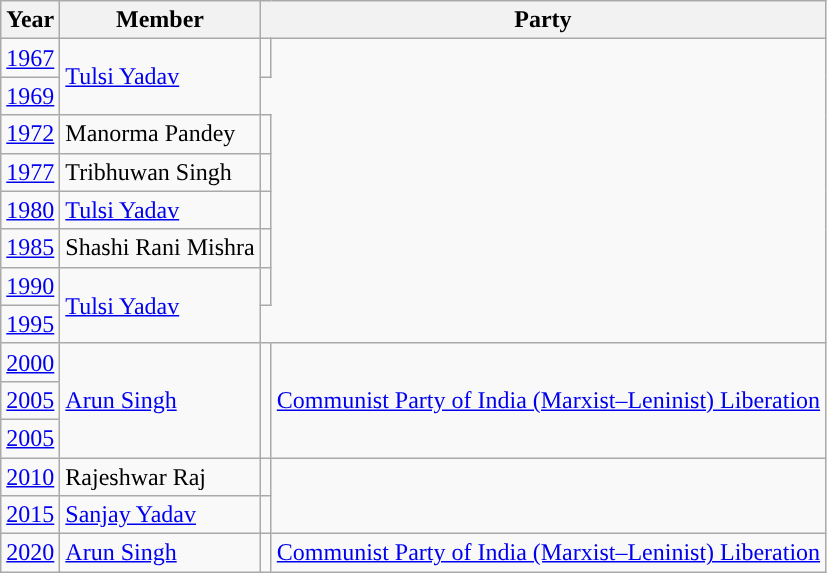<table class="wikitable sortable">
<tr>
<th>Year</th>
<th>Member</th>
<th colspan="2">Party</th>
</tr>
<tr>
<td><a href='#'>1967</a></td>
<td rowspan="2"><a href='#'>Tulsi Yadav</a></td>
<td></td>
</tr>
<tr>
<td><a href='#'>1969</a></td>
</tr>
<tr>
<td><a href='#'>1972</a></td>
<td>Manorma Pandey</td>
<td></td>
</tr>
<tr>
<td><a href='#'>1977</a></td>
<td>Tribhuwan Singh</td>
<td></td>
</tr>
<tr>
<td><a href='#'>1980</a></td>
<td><a href='#'>Tulsi Yadav</a></td>
<td></td>
</tr>
<tr>
<td><a href='#'>1985</a></td>
<td>Shashi Rani Mishra</td>
<td></td>
</tr>
<tr>
<td><a href='#'>1990</a></td>
<td rowspan="2"><a href='#'>Tulsi Yadav</a></td>
<td></td>
</tr>
<tr>
<td><a href='#'>1995</a></td>
</tr>
<tr>
<td><a href='#'>2000</a></td>
<td rowspan="3"><a href='#'> Arun Singh</a></td>
<td rowspan="3" style="background-color: "></td>
<td rowspan="3"><a href='#'>Communist Party of India (Marxist–Leninist) Liberation</a></td>
</tr>
<tr>
<td><a href='#'>2005</a></td>
</tr>
<tr>
<td><a href='#'>2005</a></td>
</tr>
<tr>
<td><a href='#'>2010</a></td>
<td>Rajeshwar Raj</td>
<td></td>
</tr>
<tr>
<td><a href='#'>2015</a></td>
<td><a href='#'>Sanjay Yadav</a></td>
<td></td>
</tr>
<tr>
<td><a href='#'>2020</a></td>
<td><a href='#'>Arun Singh</a></td>
<td style="background-color: "></td>
<td><a href='#'>Communist Party of India (Marxist–Leninist) Liberation</a></td>
</tr>
</table>
